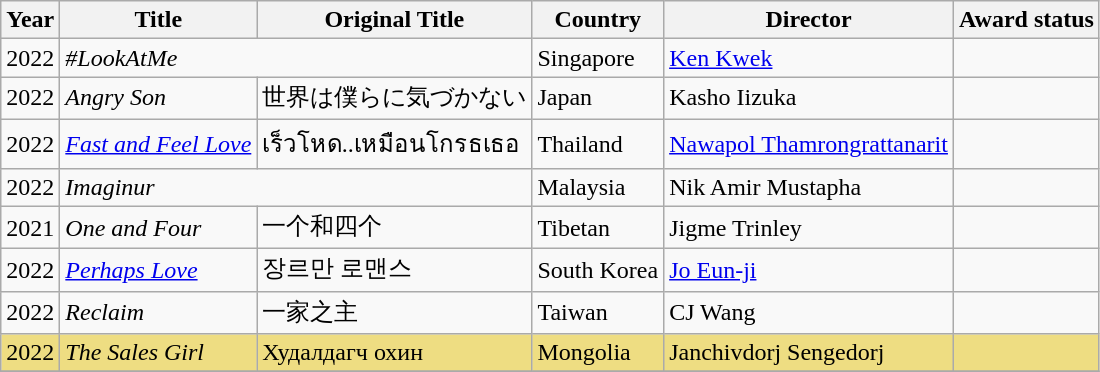<table class="wikitable">
<tr>
<th>Year</th>
<th>Title</th>
<th>Original Title</th>
<th>Country</th>
<th>Director</th>
<th>Award status</th>
</tr>
<tr>
<td>2022</td>
<td colspan=2><em>#LookAtMe</em></td>
<td>Singapore</td>
<td><a href='#'>Ken Kwek</a></td>
<td></td>
</tr>
<tr>
<td>2022</td>
<td><em>Angry Son</em></td>
<td>世界は僕らに気づかない</td>
<td>Japan</td>
<td>Kasho Iizuka</td>
<td></td>
</tr>
<tr>
<td>2022</td>
<td><em><a href='#'>Fast and Feel Love</a></em></td>
<td>เร็วโหด..เหมือนโกรธเธอ</td>
<td>Thailand</td>
<td><a href='#'>Nawapol Thamrongrattanarit</a></td>
<td></td>
</tr>
<tr>
<td>2022</td>
<td colspan=2><em>Imaginur</em></td>
<td>Malaysia</td>
<td>Nik Amir Mustapha</td>
<td></td>
</tr>
<tr>
<td>2021</td>
<td><em>One and Four</em></td>
<td>一个和四个</td>
<td>Tibetan</td>
<td>Jigme Trinley</td>
<td></td>
</tr>
<tr>
<td>2022</td>
<td><em><a href='#'>Perhaps Love</a></em></td>
<td>장르만 로맨스</td>
<td>South Korea</td>
<td><a href='#'>Jo Eun-ji</a></td>
<td></td>
</tr>
<tr>
<td>2022</td>
<td><em>Reclaim</em></td>
<td>一家之主</td>
<td>Taiwan</td>
<td>CJ Wang</td>
<td></td>
</tr>
<tr style="background:#eedd82">
<td>2022</td>
<td><em>The Sales Girl</em></td>
<td>Худалдагч охин</td>
<td>Mongolia</td>
<td>Janchivdorj Sengedorj</td>
<td></td>
</tr>
<tr>
</tr>
</table>
